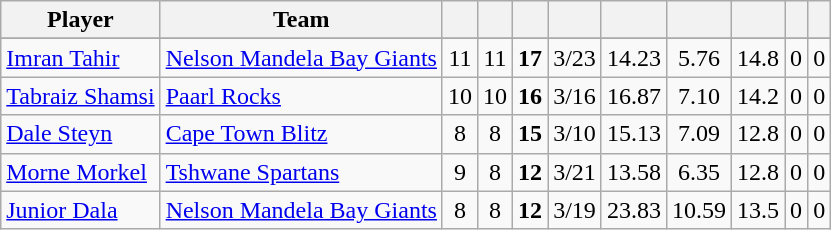<table class="wikitable sortable"  style="text-align: center;">
<tr>
<th class="unsortable">Player</th>
<th>Team</th>
<th></th>
<th></th>
<th></th>
<th></th>
<th></th>
<th></th>
<th></th>
<th></th>
<th></th>
</tr>
<tr>
</tr>
<tr>
<td style="text-align:left"><a href='#'>Imran Tahir</a></td>
<td style="text-align:left"><a href='#'>Nelson Mandela Bay Giants</a></td>
<td>11</td>
<td>11</td>
<td><strong>17</strong></td>
<td>3/23</td>
<td>14.23</td>
<td>5.76</td>
<td>14.8</td>
<td>0</td>
<td>0</td>
</tr>
<tr>
<td style="text-align:left"><a href='#'>Tabraiz Shamsi</a></td>
<td style="text-align:left"><a href='#'>Paarl Rocks</a></td>
<td>10</td>
<td>10</td>
<td><strong>16</strong></td>
<td>3/16</td>
<td>16.87</td>
<td>7.10</td>
<td>14.2</td>
<td>0</td>
<td>0</td>
</tr>
<tr>
<td style="text-align:left"><a href='#'>Dale Steyn</a></td>
<td style="text-align:left"><a href='#'>Cape Town Blitz</a></td>
<td>8</td>
<td>8</td>
<td><strong>15</strong></td>
<td>3/10</td>
<td>15.13</td>
<td>7.09</td>
<td>12.8</td>
<td>0</td>
<td>0</td>
</tr>
<tr>
<td style="text-align:left"><a href='#'>Morne Morkel</a></td>
<td style="text-align:left"><a href='#'>Tshwane Spartans</a></td>
<td>9</td>
<td>8</td>
<td><strong>12</strong></td>
<td>3/21</td>
<td>13.58</td>
<td>6.35</td>
<td>12.8</td>
<td>0</td>
<td>0</td>
</tr>
<tr>
<td style="text-align:left"><a href='#'>Junior Dala</a></td>
<td style="text-align:left"><a href='#'>Nelson Mandela Bay Giants</a></td>
<td>8</td>
<td>8</td>
<td><strong>12</strong></td>
<td>3/19</td>
<td>23.83</td>
<td>10.59</td>
<td>13.5</td>
<td>0</td>
<td>0</td>
</tr>
</table>
